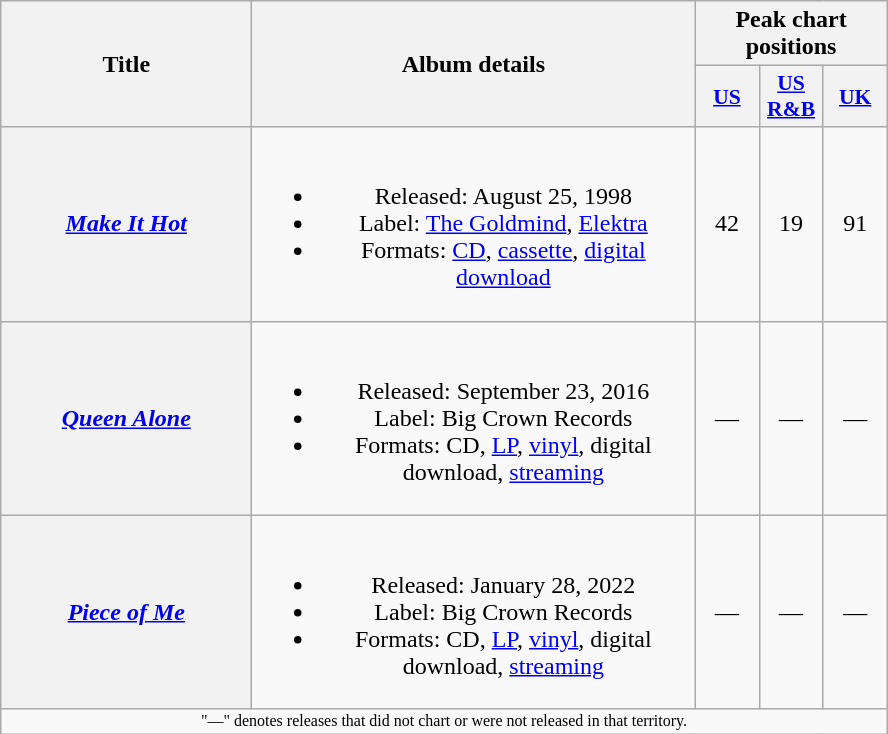<table class="wikitable plainrowheaders" style="text-align:center;">
<tr>
<th scope="col" rowspan="2" style="width:10em;">Title</th>
<th scope="col" rowspan="2" style="width:18em;">Album details</th>
<th scope="col" colspan="3">Peak chart positions</th>
</tr>
<tr>
<th style="width:2.5em;font-size:90%;"><a href='#'>US</a><br></th>
<th style="width:2.5em;font-size:90%;"><a href='#'>US R&B</a><br></th>
<th style="width:2.5em;font-size:90%;"><a href='#'>UK</a><br></th>
</tr>
<tr>
<th scope="row"><em><a href='#'>Make It Hot</a></em></th>
<td><br><ul><li>Released: August 25, 1998</li><li>Label: <a href='#'>The Goldmind</a>, <a href='#'>Elektra</a></li><li>Formats: <a href='#'>CD</a>,  <a href='#'>cassette</a>, <a href='#'>digital download</a></li></ul></td>
<td>42</td>
<td>19</td>
<td>91</td>
</tr>
<tr>
<th scope="row"><em><a href='#'>Queen Alone</a></em></th>
<td><br><ul><li>Released: September 23, 2016</li><li>Label: Big Crown Records</li><li>Formats: CD, <a href='#'>LP</a>, <a href='#'>vinyl</a>, digital download, <a href='#'>streaming</a></li></ul></td>
<td>—</td>
<td>—</td>
<td>—</td>
</tr>
<tr>
<th scope="row"><em><a href='#'>Piece of Me</a></em></th>
<td><br><ul><li>Released: January 28, 2022</li><li>Label: Big Crown Records</li><li>Formats: CD, <a href='#'>LP</a>, <a href='#'>vinyl</a>, digital download, <a href='#'>streaming</a></li></ul></td>
<td>—</td>
<td>—</td>
<td>—</td>
</tr>
<tr>
<td colspan="5" style="font-size:8pt">"—" denotes releases that did not chart or were not released in that territory.</td>
</tr>
</table>
